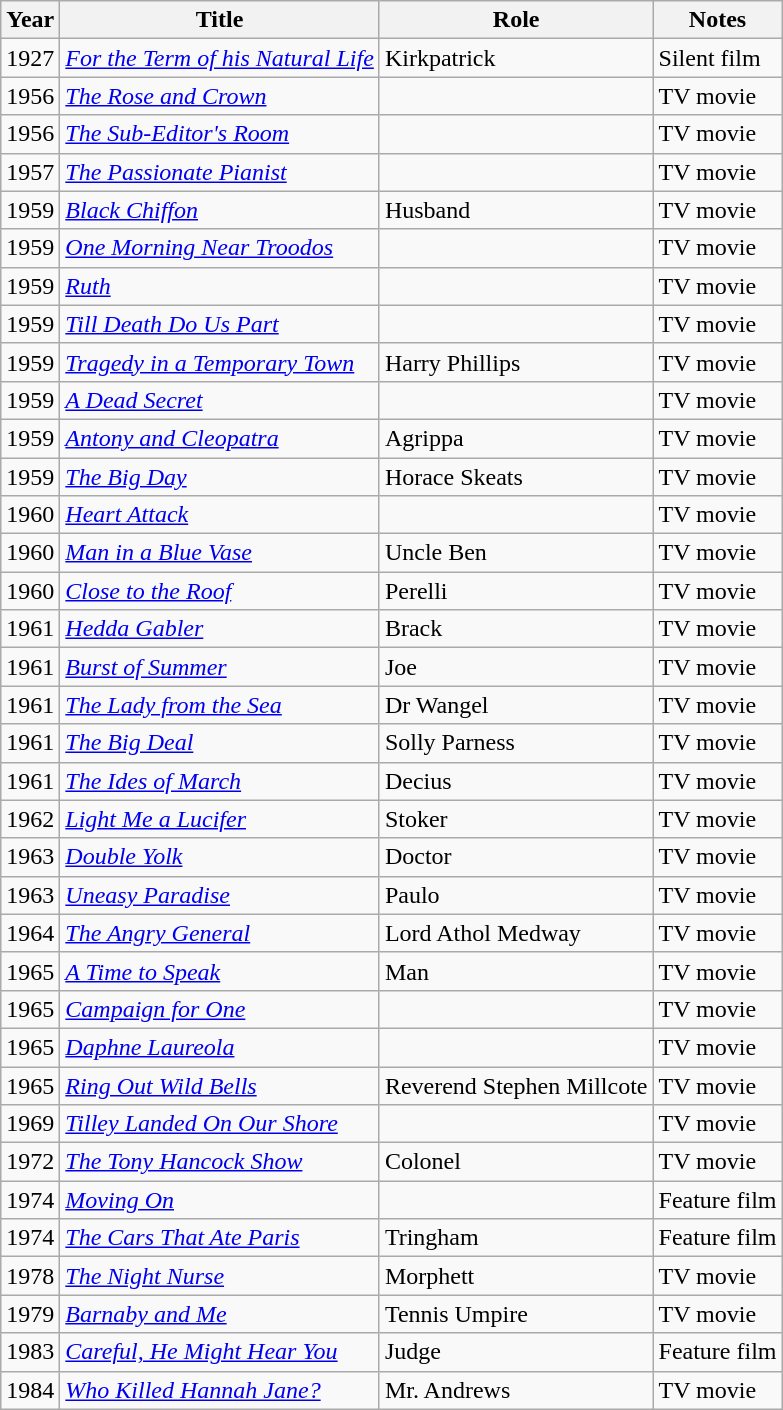<table class="wikitable">
<tr>
<th>Year</th>
<th>Title</th>
<th>Role</th>
<th>Notes</th>
</tr>
<tr>
<td>1927</td>
<td><em><a href='#'>For the Term  of his Natural Life</a></em></td>
<td>Kirkpatrick</td>
<td>Silent film</td>
</tr>
<tr>
<td>1956</td>
<td><em><a href='#'>The Rose and Crown</a></em></td>
<td></td>
<td>TV movie</td>
</tr>
<tr>
<td>1956</td>
<td><em><a href='#'>The Sub-Editor's Room</a></em></td>
<td></td>
<td>TV movie</td>
</tr>
<tr>
<td>1957</td>
<td><em><a href='#'>The Passionate Pianist</a></em></td>
<td></td>
<td>TV movie</td>
</tr>
<tr>
<td>1959</td>
<td><em><a href='#'>Black Chiffon</a></em></td>
<td>Husband</td>
<td>TV movie</td>
</tr>
<tr>
<td>1959</td>
<td><em><a href='#'>One Morning Near Troodos</a></em></td>
<td></td>
<td>TV movie</td>
</tr>
<tr>
<td>1959</td>
<td><em><a href='#'>Ruth</a></em></td>
<td></td>
<td>TV movie</td>
</tr>
<tr>
<td>1959</td>
<td><em><a href='#'>Till Death Do Us Part</a></em></td>
<td></td>
<td>TV movie</td>
</tr>
<tr>
<td>1959</td>
<td><em><a href='#'>Tragedy in a Temporary Town</a></em></td>
<td>Harry Phillips</td>
<td>TV movie</td>
</tr>
<tr>
<td>1959</td>
<td><em><a href='#'>A Dead Secret</a></em></td>
<td></td>
<td>TV movie</td>
</tr>
<tr>
<td>1959</td>
<td><em><a href='#'>Antony and Cleopatra</a></em></td>
<td>Agrippa</td>
<td>TV movie</td>
</tr>
<tr>
<td>1959</td>
<td><em><a href='#'>The Big Day</a></em></td>
<td>Horace Skeats</td>
<td>TV movie</td>
</tr>
<tr>
<td>1960</td>
<td><em><a href='#'>Heart Attack</a></em></td>
<td></td>
<td>TV movie</td>
</tr>
<tr>
<td>1960</td>
<td><em><a href='#'>Man in a Blue Vase</a></em></td>
<td>Uncle Ben</td>
<td>TV movie</td>
</tr>
<tr>
<td>1960</td>
<td><em><a href='#'>Close to the Roof</a></em></td>
<td>Perelli</td>
<td>TV movie</td>
</tr>
<tr>
<td>1961</td>
<td><em><a href='#'>Hedda Gabler</a></em></td>
<td>Brack</td>
<td>TV movie</td>
</tr>
<tr>
<td>1961</td>
<td><em><a href='#'>Burst of Summer</a></em></td>
<td>Joe</td>
<td>TV movie</td>
</tr>
<tr>
<td>1961</td>
<td><em><a href='#'>The Lady from the Sea</a></em></td>
<td>Dr Wangel</td>
<td>TV movie</td>
</tr>
<tr>
<td>1961</td>
<td><em><a href='#'>The Big Deal</a></em></td>
<td>Solly Parness</td>
<td>TV movie</td>
</tr>
<tr>
<td>1961</td>
<td><em><a href='#'>The Ides of March</a></em></td>
<td>Decius</td>
<td>TV movie</td>
</tr>
<tr>
<td>1962</td>
<td><em><a href='#'>Light Me a Lucifer</a></em></td>
<td>Stoker</td>
<td>TV movie</td>
</tr>
<tr>
<td>1963</td>
<td><em><a href='#'>Double Yolk</a></em></td>
<td>Doctor</td>
<td>TV movie</td>
</tr>
<tr>
<td>1963</td>
<td><em><a href='#'>Uneasy Paradise</a></em></td>
<td>Paulo</td>
<td>TV movie</td>
</tr>
<tr>
<td>1964</td>
<td><em><a href='#'>The Angry General</a></em></td>
<td>Lord Athol Medway</td>
<td>TV movie</td>
</tr>
<tr>
<td>1965</td>
<td><em><a href='#'>A Time to Speak</a></em></td>
<td>Man</td>
<td>TV movie</td>
</tr>
<tr>
<td>1965</td>
<td><em><a href='#'>Campaign for One</a></em></td>
<td></td>
<td>TV movie</td>
</tr>
<tr>
<td>1965</td>
<td><em><a href='#'>Daphne Laureola</a></em></td>
<td></td>
<td>TV movie</td>
</tr>
<tr>
<td>1965</td>
<td><em><a href='#'>Ring Out Wild Bells</a></em></td>
<td>Reverend Stephen Millcote</td>
<td>TV movie</td>
</tr>
<tr>
<td>1969</td>
<td><em><a href='#'>Tilley Landed On Our Shore</a></em></td>
<td></td>
<td>TV movie</td>
</tr>
<tr>
<td>1972</td>
<td><em><a href='#'>The Tony Hancock Show</a></em></td>
<td>Colonel</td>
<td>TV movie</td>
</tr>
<tr>
<td>1974</td>
<td><em><a href='#'>Moving On</a></em></td>
<td></td>
<td>Feature film</td>
</tr>
<tr>
<td>1974</td>
<td><em><a href='#'>The Cars That Ate Paris</a></em></td>
<td>Tringham</td>
<td>Feature film</td>
</tr>
<tr>
<td>1978</td>
<td><em><a href='#'>The Night Nurse</a></em></td>
<td>Morphett</td>
<td>TV movie</td>
</tr>
<tr>
<td>1979</td>
<td><em><a href='#'>Barnaby and Me</a></em></td>
<td>Tennis Umpire</td>
<td>TV movie</td>
</tr>
<tr>
<td>1983</td>
<td><em><a href='#'>Careful, He Might Hear You</a></em></td>
<td>Judge</td>
<td>Feature film</td>
</tr>
<tr>
<td>1984</td>
<td><em><a href='#'>Who Killed Hannah Jane?</a></em></td>
<td>Mr. Andrews</td>
<td>TV movie</td>
</tr>
</table>
